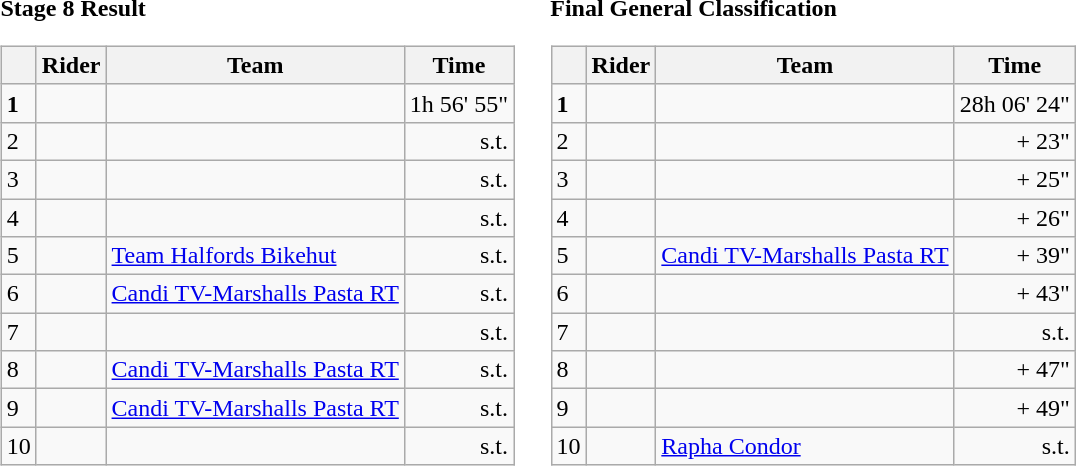<table>
<tr>
<td><strong>Stage 8 Result</strong><br><table class="wikitable">
<tr>
<th></th>
<th>Rider</th>
<th>Team</th>
<th>Time</th>
</tr>
<tr>
<td><strong>1</strong></td>
<td><strong></strong></td>
<td><strong></strong></td>
<td align="right">1h 56' 55"</td>
</tr>
<tr>
<td>2</td>
<td></td>
<td></td>
<td align="right">s.t.</td>
</tr>
<tr>
<td>3</td>
<td></td>
<td></td>
<td align="right">s.t.</td>
</tr>
<tr>
<td>4</td>
<td></td>
<td></td>
<td align="right">s.t.</td>
</tr>
<tr>
<td>5</td>
<td></td>
<td><a href='#'>Team Halfords Bikehut</a></td>
<td align="right">s.t.</td>
</tr>
<tr>
<td>6</td>
<td></td>
<td><a href='#'>Candi TV-Marshalls Pasta RT</a></td>
<td align="right">s.t.</td>
</tr>
<tr>
<td>7</td>
<td></td>
<td></td>
<td align="right">s.t.</td>
</tr>
<tr>
<td>8</td>
<td></td>
<td><a href='#'>Candi TV-Marshalls Pasta RT</a></td>
<td align="right">s.t.</td>
</tr>
<tr>
<td>9</td>
<td></td>
<td><a href='#'>Candi TV-Marshalls Pasta RT</a></td>
<td align="right">s.t.</td>
</tr>
<tr>
<td>10</td>
<td></td>
<td></td>
<td align="right">s.t.</td>
</tr>
</table>
</td>
<td></td>
<td><strong>Final General Classification</strong><br><table class="wikitable">
<tr>
<th></th>
<th>Rider</th>
<th>Team</th>
<th>Time</th>
</tr>
<tr>
<td><strong>1</strong></td>
<td><strong></strong>  </td>
<td><strong></strong></td>
<td align="right">28h 06' 24"</td>
</tr>
<tr>
<td>2</td>
<td></td>
<td></td>
<td align="right">+ 23"</td>
</tr>
<tr>
<td>3</td>
<td></td>
<td></td>
<td align="right">+ 25"</td>
</tr>
<tr>
<td>4</td>
<td></td>
<td></td>
<td align="right">+ 26"</td>
</tr>
<tr>
<td>5</td>
<td></td>
<td><a href='#'>Candi TV-Marshalls Pasta RT</a></td>
<td align="right">+ 39"</td>
</tr>
<tr>
<td>6</td>
<td></td>
<td></td>
<td align="right">+ 43"</td>
</tr>
<tr>
<td>7</td>
<td></td>
<td></td>
<td align="right">s.t.</td>
</tr>
<tr>
<td>8</td>
<td></td>
<td></td>
<td align="right">+ 47"</td>
</tr>
<tr>
<td>9</td>
<td></td>
<td></td>
<td align="right">+ 49"</td>
</tr>
<tr>
<td>10</td>
<td></td>
<td><a href='#'>Rapha Condor</a></td>
<td align="right">s.t.</td>
</tr>
</table>
</td>
</tr>
</table>
